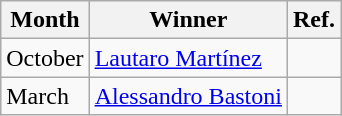<table class="wikitable">
<tr>
<th>Month</th>
<th>Winner</th>
<th>Ref.</th>
</tr>
<tr>
<td>October</td>
<td> <a href='#'>Lautaro Martínez</a></td>
<td></td>
</tr>
<tr>
<td>March</td>
<td> <a href='#'>Alessandro Bastoni</a></td>
<td></td>
</tr>
</table>
